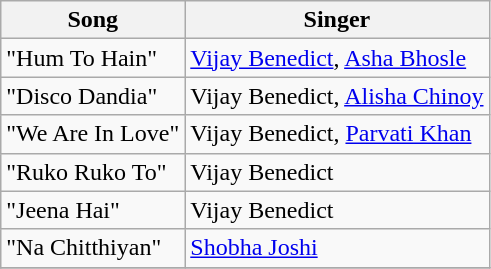<table class="wikitable">
<tr>
<th>Song</th>
<th>Singer</th>
</tr>
<tr>
<td>"Hum To Hain"</td>
<td><a href='#'>Vijay Benedict</a>, <a href='#'>Asha Bhosle</a></td>
</tr>
<tr>
<td>"Disco Dandia"</td>
<td>Vijay Benedict, <a href='#'>Alisha Chinoy</a></td>
</tr>
<tr>
<td>"We Are In Love"</td>
<td>Vijay Benedict, <a href='#'>Parvati Khan</a></td>
</tr>
<tr>
<td>"Ruko Ruko To"</td>
<td>Vijay Benedict</td>
</tr>
<tr>
<td>"Jeena Hai"</td>
<td>Vijay Benedict</td>
</tr>
<tr>
<td>"Na Chitthiyan"</td>
<td><a href='#'>Shobha Joshi</a></td>
</tr>
<tr>
</tr>
</table>
